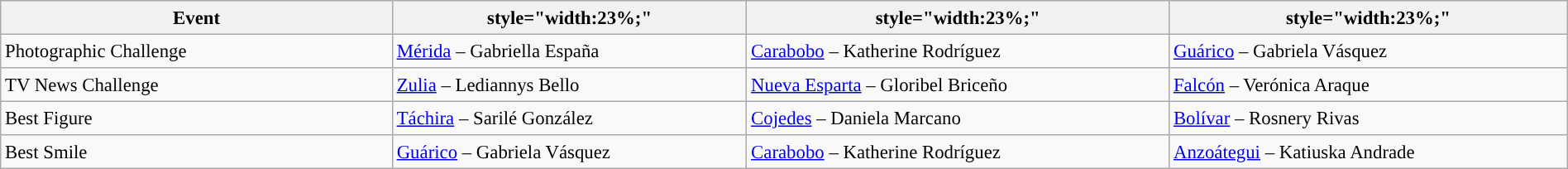<table class="wikitable" style=" line-height:20px; width:100%; font-size: 95%;">
<tr>
<th colspan=2 style="width:25%;">Event</th>
<th>style="width:23%;" </th>
<th>style="width:23%;" </th>
<th>style="width:23%;" </th>
</tr>
<tr>
<td colspan=2>Photographic Challenge</td>
<td><a href='#'>Mérida</a> – Gabriella España</td>
<td><a href='#'>Carabobo</a> – Katherine Rodríguez</td>
<td><a href='#'>Guárico</a> – Gabriela Vásquez</td>
</tr>
<tr>
<td colspan=2>TV News Challenge</td>
<td><a href='#'>Zulia</a> – Lediannys Bello</td>
<td><a href='#'>Nueva Esparta</a> – Gloribel Briceño</td>
<td><a href='#'>Falcón</a> – Verónica Araque</td>
</tr>
<tr>
<td colspan=2>Best Figure</td>
<td><a href='#'>Táchira</a> – Sarilé González</td>
<td><a href='#'>Cojedes</a> – Daniela Marcano</td>
<td><a href='#'>Bolívar</a> – Rosnery Rivas</td>
</tr>
<tr>
<td colspan=2>Best Smile</td>
<td><a href='#'>Guárico</a> – Gabriela Vásquez</td>
<td><a href='#'>Carabobo</a> – Katherine Rodríguez</td>
<td><a href='#'>Anzoátegui</a> – Katiuska Andrade</td>
</tr>
</table>
